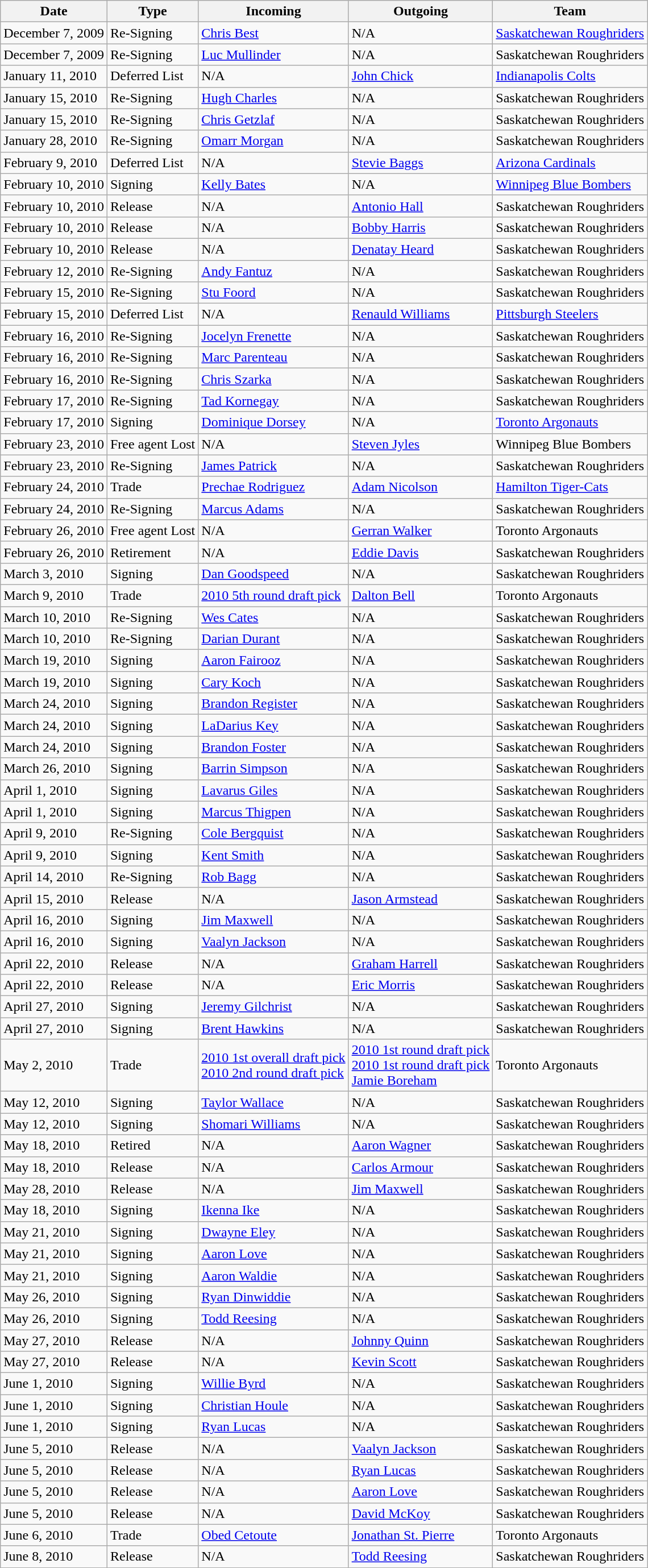<table class="wikitable" border="1">
<tr>
<th><strong>Date</strong></th>
<th><strong>Type</strong></th>
<th><strong>Incoming</strong></th>
<th><strong>Outgoing</strong></th>
<th><strong>Team</strong></th>
</tr>
<tr>
<td>December 7, 2009</td>
<td>Re-Signing</td>
<td><a href='#'>Chris Best</a></td>
<td>N/A</td>
<td><a href='#'>Saskatchewan Roughriders</a></td>
</tr>
<tr>
<td>December 7, 2009</td>
<td>Re-Signing</td>
<td><a href='#'>Luc Mullinder</a></td>
<td>N/A</td>
<td>Saskatchewan Roughriders</td>
</tr>
<tr>
<td>January 11, 2010</td>
<td>Deferred List</td>
<td>N/A</td>
<td><a href='#'>John Chick</a></td>
<td><a href='#'>Indianapolis Colts</a></td>
</tr>
<tr>
<td>January 15, 2010</td>
<td>Re-Signing</td>
<td><a href='#'>Hugh Charles</a></td>
<td>N/A</td>
<td>Saskatchewan Roughriders</td>
</tr>
<tr>
<td>January 15, 2010</td>
<td>Re-Signing</td>
<td><a href='#'>Chris Getzlaf</a></td>
<td>N/A</td>
<td>Saskatchewan Roughriders</td>
</tr>
<tr>
<td>January 28, 2010</td>
<td>Re-Signing</td>
<td><a href='#'>Omarr Morgan</a></td>
<td>N/A</td>
<td>Saskatchewan Roughriders</td>
</tr>
<tr>
<td>February 9, 2010</td>
<td>Deferred List</td>
<td>N/A</td>
<td><a href='#'>Stevie Baggs</a></td>
<td><a href='#'>Arizona Cardinals</a></td>
</tr>
<tr>
<td>February 10, 2010</td>
<td>Signing</td>
<td><a href='#'>Kelly Bates</a></td>
<td>N/A</td>
<td><a href='#'>Winnipeg Blue Bombers</a></td>
</tr>
<tr>
<td>February 10, 2010</td>
<td>Release</td>
<td>N/A</td>
<td><a href='#'>Antonio Hall</a></td>
<td>Saskatchewan Roughriders</td>
</tr>
<tr>
<td>February 10, 2010</td>
<td>Release</td>
<td>N/A</td>
<td><a href='#'>Bobby Harris</a></td>
<td>Saskatchewan Roughriders</td>
</tr>
<tr>
<td>February 10, 2010</td>
<td>Release</td>
<td>N/A</td>
<td><a href='#'>Denatay Heard</a></td>
<td>Saskatchewan Roughriders</td>
</tr>
<tr>
<td>February 12, 2010</td>
<td>Re-Signing</td>
<td><a href='#'>Andy Fantuz</a></td>
<td>N/A</td>
<td>Saskatchewan Roughriders</td>
</tr>
<tr>
<td>February 15, 2010</td>
<td>Re-Signing</td>
<td><a href='#'>Stu Foord</a></td>
<td>N/A</td>
<td>Saskatchewan Roughriders</td>
</tr>
<tr>
<td>February 15, 2010</td>
<td>Deferred List</td>
<td>N/A</td>
<td><a href='#'>Renauld Williams</a></td>
<td><a href='#'>Pittsburgh Steelers</a></td>
</tr>
<tr>
<td>February 16, 2010</td>
<td>Re-Signing</td>
<td><a href='#'>Jocelyn Frenette</a></td>
<td>N/A</td>
<td>Saskatchewan Roughriders</td>
</tr>
<tr>
<td>February 16, 2010</td>
<td>Re-Signing</td>
<td><a href='#'>Marc Parenteau</a></td>
<td>N/A</td>
<td>Saskatchewan Roughriders</td>
</tr>
<tr>
<td>February 16, 2010</td>
<td>Re-Signing</td>
<td><a href='#'>Chris Szarka</a></td>
<td>N/A</td>
<td>Saskatchewan Roughriders</td>
</tr>
<tr>
<td>February 17, 2010</td>
<td>Re-Signing</td>
<td><a href='#'>Tad Kornegay</a></td>
<td>N/A</td>
<td>Saskatchewan Roughriders</td>
</tr>
<tr>
<td>February 17, 2010</td>
<td>Signing</td>
<td><a href='#'>Dominique Dorsey</a></td>
<td>N/A</td>
<td><a href='#'>Toronto Argonauts</a></td>
</tr>
<tr>
<td>February 23, 2010</td>
<td>Free agent Lost</td>
<td>N/A</td>
<td><a href='#'>Steven Jyles</a></td>
<td>Winnipeg Blue Bombers</td>
</tr>
<tr>
<td>February 23, 2010</td>
<td>Re-Signing</td>
<td><a href='#'>James Patrick</a></td>
<td>N/A</td>
<td>Saskatchewan Roughriders</td>
</tr>
<tr>
<td>February 24, 2010</td>
<td>Trade</td>
<td><a href='#'>Prechae Rodriguez</a></td>
<td><a href='#'>Adam Nicolson</a></td>
<td><a href='#'>Hamilton Tiger-Cats</a></td>
</tr>
<tr>
<td>February 24, 2010</td>
<td>Re-Signing</td>
<td><a href='#'>Marcus Adams</a></td>
<td>N/A</td>
<td>Saskatchewan Roughriders</td>
</tr>
<tr>
<td>February 26, 2010</td>
<td>Free agent Lost</td>
<td>N/A</td>
<td><a href='#'>Gerran Walker</a></td>
<td>Toronto Argonauts</td>
</tr>
<tr>
<td>February 26, 2010</td>
<td>Retirement</td>
<td>N/A</td>
<td><a href='#'>Eddie Davis</a></td>
<td>Saskatchewan Roughriders</td>
</tr>
<tr>
<td>March 3, 2010</td>
<td>Signing</td>
<td><a href='#'>Dan Goodspeed</a></td>
<td>N/A</td>
<td>Saskatchewan Roughriders</td>
</tr>
<tr>
<td>March 9, 2010</td>
<td>Trade</td>
<td><a href='#'>2010 5th round draft pick</a></td>
<td><a href='#'>Dalton Bell</a></td>
<td>Toronto Argonauts</td>
</tr>
<tr>
<td>March 10, 2010</td>
<td>Re-Signing</td>
<td><a href='#'>Wes Cates</a></td>
<td>N/A</td>
<td>Saskatchewan Roughriders</td>
</tr>
<tr>
<td>March 10, 2010</td>
<td>Re-Signing</td>
<td><a href='#'>Darian Durant</a></td>
<td>N/A</td>
<td>Saskatchewan Roughriders</td>
</tr>
<tr>
<td>March 19, 2010</td>
<td>Signing</td>
<td><a href='#'>Aaron Fairooz</a></td>
<td>N/A</td>
<td>Saskatchewan Roughriders</td>
</tr>
<tr>
<td>March 19, 2010</td>
<td>Signing</td>
<td><a href='#'>Cary Koch</a></td>
<td>N/A</td>
<td>Saskatchewan Roughriders</td>
</tr>
<tr>
<td>March 24, 2010</td>
<td>Signing</td>
<td><a href='#'>Brandon Register</a></td>
<td>N/A</td>
<td>Saskatchewan Roughriders</td>
</tr>
<tr>
<td>March 24, 2010</td>
<td>Signing</td>
<td><a href='#'>LaDarius Key</a></td>
<td>N/A</td>
<td>Saskatchewan Roughriders</td>
</tr>
<tr>
<td>March 24, 2010</td>
<td>Signing</td>
<td><a href='#'>Brandon Foster</a></td>
<td>N/A</td>
<td>Saskatchewan Roughriders</td>
</tr>
<tr>
<td>March 26, 2010</td>
<td>Signing</td>
<td><a href='#'>Barrin Simpson</a></td>
<td>N/A</td>
<td>Saskatchewan Roughriders</td>
</tr>
<tr>
<td>April 1, 2010</td>
<td>Signing</td>
<td><a href='#'>Lavarus Giles</a></td>
<td>N/A</td>
<td>Saskatchewan Roughriders</td>
</tr>
<tr>
<td>April 1, 2010</td>
<td>Signing</td>
<td><a href='#'>Marcus Thigpen</a></td>
<td>N/A</td>
<td>Saskatchewan Roughriders</td>
</tr>
<tr>
<td>April 9, 2010</td>
<td>Re-Signing</td>
<td><a href='#'>Cole Bergquist</a></td>
<td>N/A</td>
<td>Saskatchewan Roughriders</td>
</tr>
<tr>
<td>April 9, 2010</td>
<td>Signing</td>
<td><a href='#'>Kent Smith</a></td>
<td>N/A</td>
<td>Saskatchewan Roughriders</td>
</tr>
<tr>
<td>April 14, 2010</td>
<td>Re-Signing</td>
<td><a href='#'>Rob Bagg</a></td>
<td>N/A</td>
<td>Saskatchewan Roughriders</td>
</tr>
<tr>
<td>April 15, 2010</td>
<td>Release</td>
<td>N/A</td>
<td><a href='#'>Jason Armstead</a></td>
<td>Saskatchewan Roughriders</td>
</tr>
<tr>
<td>April 16, 2010</td>
<td>Signing</td>
<td><a href='#'>Jim Maxwell</a></td>
<td>N/A</td>
<td>Saskatchewan Roughriders</td>
</tr>
<tr>
<td>April 16, 2010</td>
<td>Signing</td>
<td><a href='#'>Vaalyn Jackson</a></td>
<td>N/A</td>
<td>Saskatchewan Roughriders</td>
</tr>
<tr>
<td>April 22, 2010</td>
<td>Release</td>
<td>N/A</td>
<td><a href='#'>Graham Harrell</a></td>
<td>Saskatchewan Roughriders</td>
</tr>
<tr>
<td>April 22, 2010</td>
<td>Release</td>
<td>N/A</td>
<td><a href='#'>Eric Morris</a></td>
<td>Saskatchewan Roughriders</td>
</tr>
<tr>
<td>April 27, 2010</td>
<td>Signing</td>
<td><a href='#'>Jeremy Gilchrist</a></td>
<td>N/A</td>
<td>Saskatchewan Roughriders</td>
</tr>
<tr>
<td>April 27, 2010</td>
<td>Signing</td>
<td><a href='#'>Brent Hawkins</a></td>
<td>N/A</td>
<td>Saskatchewan Roughriders</td>
</tr>
<tr>
<td>May 2, 2010</td>
<td>Trade</td>
<td><a href='#'>2010 1st overall draft pick</a><br><a href='#'>2010 2nd round draft pick</a></td>
<td><a href='#'>2010 1st round draft pick</a><br><a href='#'>2010 1st round draft pick</a><br><a href='#'>Jamie Boreham</a></td>
<td>Toronto Argonauts</td>
</tr>
<tr>
<td>May 12, 2010</td>
<td>Signing</td>
<td><a href='#'>Taylor Wallace</a></td>
<td>N/A</td>
<td>Saskatchewan Roughriders</td>
</tr>
<tr>
<td>May 12, 2010</td>
<td>Signing</td>
<td><a href='#'>Shomari Williams</a></td>
<td>N/A</td>
<td>Saskatchewan Roughriders</td>
</tr>
<tr>
<td>May 18, 2010</td>
<td>Retired</td>
<td>N/A</td>
<td><a href='#'>Aaron Wagner</a></td>
<td>Saskatchewan Roughriders</td>
</tr>
<tr>
<td>May 18, 2010</td>
<td>Release</td>
<td>N/A</td>
<td><a href='#'>Carlos Armour</a></td>
<td>Saskatchewan Roughriders</td>
</tr>
<tr>
<td>May 28, 2010</td>
<td>Release</td>
<td>N/A</td>
<td><a href='#'>Jim Maxwell</a></td>
<td>Saskatchewan Roughriders</td>
</tr>
<tr>
<td>May 18, 2010</td>
<td>Signing</td>
<td><a href='#'>Ikenna Ike</a></td>
<td>N/A</td>
<td>Saskatchewan Roughriders</td>
</tr>
<tr>
<td>May 21, 2010</td>
<td>Signing</td>
<td><a href='#'>Dwayne Eley</a></td>
<td>N/A</td>
<td>Saskatchewan Roughriders</td>
</tr>
<tr>
<td>May 21, 2010</td>
<td>Signing</td>
<td><a href='#'>Aaron Love</a></td>
<td>N/A</td>
<td>Saskatchewan Roughriders</td>
</tr>
<tr>
<td>May 21, 2010</td>
<td>Signing</td>
<td><a href='#'>Aaron Waldie</a></td>
<td>N/A</td>
<td>Saskatchewan Roughriders</td>
</tr>
<tr>
<td>May 26, 2010</td>
<td>Signing</td>
<td><a href='#'>Ryan Dinwiddie</a></td>
<td>N/A</td>
<td>Saskatchewan Roughriders</td>
</tr>
<tr>
<td>May 26, 2010</td>
<td>Signing</td>
<td><a href='#'>Todd Reesing</a></td>
<td>N/A</td>
<td>Saskatchewan Roughriders</td>
</tr>
<tr>
<td>May 27, 2010</td>
<td>Release</td>
<td>N/A</td>
<td><a href='#'>Johnny Quinn</a></td>
<td>Saskatchewan Roughriders</td>
</tr>
<tr>
<td>May 27, 2010</td>
<td>Release</td>
<td>N/A</td>
<td><a href='#'>Kevin Scott</a></td>
<td>Saskatchewan Roughriders</td>
</tr>
<tr>
<td>June 1, 2010</td>
<td>Signing</td>
<td><a href='#'>Willie Byrd</a></td>
<td>N/A</td>
<td>Saskatchewan Roughriders</td>
</tr>
<tr>
<td>June 1, 2010</td>
<td>Signing</td>
<td><a href='#'>Christian Houle</a></td>
<td>N/A</td>
<td>Saskatchewan Roughriders</td>
</tr>
<tr>
<td>June 1, 2010</td>
<td>Signing</td>
<td><a href='#'>Ryan Lucas</a></td>
<td>N/A</td>
<td>Saskatchewan Roughriders</td>
</tr>
<tr>
<td>June 5, 2010</td>
<td>Release</td>
<td>N/A</td>
<td><a href='#'>Vaalyn Jackson</a></td>
<td>Saskatchewan Roughriders</td>
</tr>
<tr>
<td>June 5, 2010</td>
<td>Release</td>
<td>N/A</td>
<td><a href='#'>Ryan Lucas</a></td>
<td>Saskatchewan Roughriders</td>
</tr>
<tr>
<td>June 5, 2010</td>
<td>Release</td>
<td>N/A</td>
<td><a href='#'>Aaron Love</a></td>
<td>Saskatchewan Roughriders</td>
</tr>
<tr>
<td>June 5, 2010</td>
<td>Release</td>
<td>N/A</td>
<td><a href='#'>David McKoy</a></td>
<td>Saskatchewan Roughriders</td>
</tr>
<tr>
<td>June 6, 2010</td>
<td>Trade</td>
<td><a href='#'>Obed Cetoute</a></td>
<td><a href='#'>Jonathan St. Pierre</a></td>
<td>Toronto Argonauts</td>
</tr>
<tr>
<td>June 8, 2010</td>
<td>Release</td>
<td>N/A</td>
<td><a href='#'>Todd Reesing</a></td>
<td>Saskatchewan Roughriders</td>
</tr>
</table>
